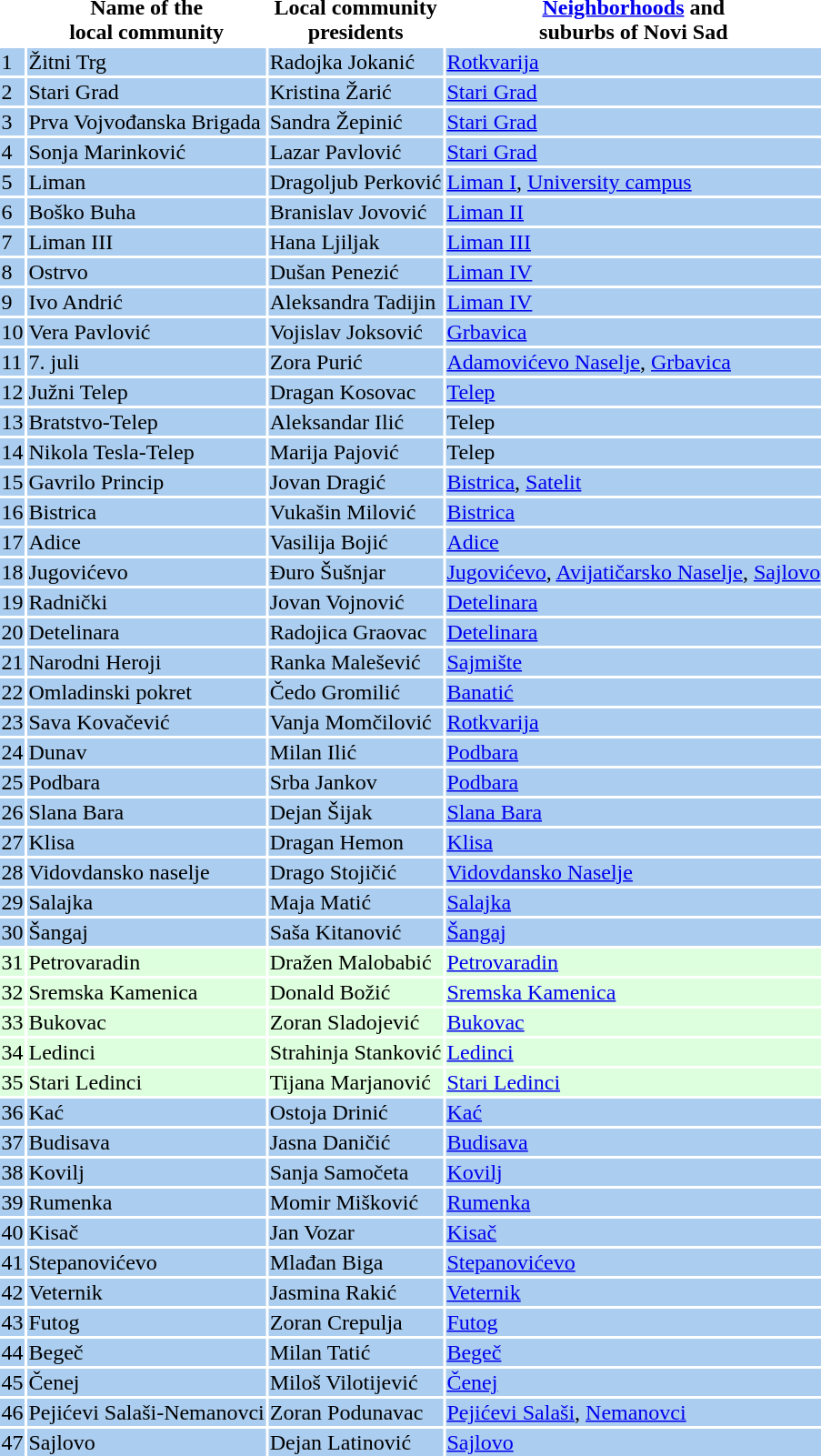<table>
<tr>
<th></th>
<th><strong>Name of the <br>local community</strong></th>
<th><strong>Local community <br>presidents</strong></th>
<th><strong><a href='#'>Neighborhoods</a> and <br>suburbs of Novi Sad</strong></th>
</tr>
<tr --- bgcolor=#ABCDEF>
<td>1</td>
<td>Žitni Trg</td>
<td>Radojka Jokanić</td>
<td><a href='#'>Rotkvarija</a></td>
</tr>
<tr --- bgcolor=#ABCDEF>
<td>2</td>
<td>Stari Grad</td>
<td>Kristina Žarić</td>
<td><a href='#'>Stari Grad</a></td>
</tr>
<tr --- bgcolor=#ABCDEF>
<td>3</td>
<td>Prva Vojvođanska Brigada</td>
<td>Sandra Žepinić</td>
<td><a href='#'>Stari Grad</a></td>
</tr>
<tr --- bgcolor=#ABCDEF>
<td>4</td>
<td>Sonja Marinković</td>
<td>Lazar Pavlović</td>
<td><a href='#'>Stari Grad</a></td>
</tr>
<tr --- bgcolor=#ABCDEF>
<td>5</td>
<td>Liman</td>
<td>Dragoljub Perković</td>
<td><a href='#'>Liman I</a>, <a href='#'>University campus</a></td>
</tr>
<tr --- bgcolor=#ABCDEF>
<td>6</td>
<td>Boško Buha</td>
<td>Branislav Jovović</td>
<td><a href='#'>Liman II</a></td>
</tr>
<tr --- bgcolor=#ABCDEF>
<td>7</td>
<td>Liman III</td>
<td>Hana Ljiljak</td>
<td><a href='#'>Liman III</a></td>
</tr>
<tr --- bgcolor=#ABCDEF>
<td>8</td>
<td>Ostrvo</td>
<td>Dušan Penezić</td>
<td><a href='#'>Liman IV</a></td>
</tr>
<tr --- bgcolor=#ABCDEF>
<td>9</td>
<td>Ivo Andrić</td>
<td>Aleksandra Tadijin</td>
<td><a href='#'>Liman IV</a></td>
</tr>
<tr --- bgcolor=#ABCDEF>
<td>10</td>
<td>Vera Pavlović</td>
<td>Vojislav Joksović</td>
<td><a href='#'>Grbavica</a></td>
</tr>
<tr --- bgcolor=#ABCDEF>
<td>11</td>
<td>7. juli</td>
<td>Zora Purić</td>
<td><a href='#'>Adamovićevo Naselje</a>, <a href='#'>Grbavica</a></td>
</tr>
<tr --- bgcolor=#ABCDEF>
<td>12</td>
<td>Južni Telep</td>
<td>Dragan Kosovac</td>
<td><a href='#'>Telep</a></td>
</tr>
<tr --- bgcolor=#ABCDEF>
<td>13</td>
<td>Bratstvo-Telep</td>
<td>Aleksandar Ilić</td>
<td>Telep</td>
</tr>
<tr --- bgcolor=#ABCDEF>
<td>14</td>
<td>Nikola Tesla-Telep</td>
<td>Marija Pajović</td>
<td>Telep</td>
</tr>
<tr --- bgcolor=#ABCDEF>
<td>15</td>
<td>Gavrilo Princip</td>
<td>Jovan Dragić</td>
<td><a href='#'>Bistrica</a>, <a href='#'>Satelit</a></td>
</tr>
<tr --- bgcolor=#ABCDEF>
<td>16</td>
<td>Bistrica</td>
<td>Vukašin Milović</td>
<td><a href='#'>Bistrica</a></td>
</tr>
<tr --- bgcolor=#ABCDEF>
<td>17</td>
<td>Adice</td>
<td>Vasilija Bojić</td>
<td><a href='#'>Adice</a></td>
</tr>
<tr --- bgcolor=#ABCDEF>
<td>18</td>
<td>Jugovićevo</td>
<td>Đuro Šušnjar</td>
<td><a href='#'>Jugovićevo</a>, <a href='#'>Avijatičarsko Naselje</a>, <a href='#'>Sajlovo</a></td>
</tr>
<tr --- bgcolor=#ABCDEF>
<td>19</td>
<td>Radnički</td>
<td>Jovan Vojnović</td>
<td><a href='#'>Detelinara</a></td>
</tr>
<tr --- bgcolor=#ABCDEF>
<td>20</td>
<td>Detelinara</td>
<td>Radojica Graovac</td>
<td><a href='#'>Detelinara</a></td>
</tr>
<tr --- bgcolor=#ABCDEF>
<td>21</td>
<td>Narodni Heroji</td>
<td>Ranka Malešević</td>
<td><a href='#'>Sajmište</a></td>
</tr>
<tr --- bgcolor=#ABCDEF>
<td>22</td>
<td>Omladinski pokret</td>
<td>Čedo Gromilić</td>
<td><a href='#'>Banatić</a></td>
</tr>
<tr --- bgcolor=#ABCDEF>
<td>23</td>
<td>Sava Kovačević</td>
<td>Vanja Momčilović</td>
<td><a href='#'>Rotkvarija</a></td>
</tr>
<tr --- bgcolor=#ABCDEF>
<td>24</td>
<td>Dunav</td>
<td>Milan Ilić</td>
<td><a href='#'>Podbara</a></td>
</tr>
<tr --- bgcolor=#ABCDEF>
<td>25</td>
<td>Podbara</td>
<td>Srba Jankov</td>
<td><a href='#'>Podbara</a></td>
</tr>
<tr --- bgcolor=#ABCDEF>
<td>26</td>
<td>Slana Bara</td>
<td>Dejan Šijak</td>
<td><a href='#'>Slana Bara</a></td>
</tr>
<tr --- bgcolor=#ABCDEF>
<td>27</td>
<td>Klisa</td>
<td>Dragan Hemon</td>
<td><a href='#'>Klisa</a></td>
</tr>
<tr --- bgcolor=#ABCDEF>
<td>28</td>
<td>Vidovdansko naselje</td>
<td>Drago Stojičić</td>
<td><a href='#'>Vidovdansko Naselje</a></td>
</tr>
<tr --- bgcolor=#ABCDEF>
<td>29</td>
<td>Salajka</td>
<td>Maja Matić</td>
<td><a href='#'>Salajka</a></td>
</tr>
<tr --- bgcolor=#ABCDEF>
<td>30</td>
<td>Šangaj</td>
<td>Saša Kitanović</td>
<td><a href='#'>Šangaj</a></td>
</tr>
<tr --- bgcolor=#DDFFDD>
<td>31</td>
<td>Petrovaradin</td>
<td>Dražen Malobabić</td>
<td><a href='#'>Petrovaradin</a></td>
</tr>
<tr --- bgcolor=#DDFFDD>
<td>32</td>
<td>Sremska Kamenica</td>
<td>Donald Božić</td>
<td><a href='#'>Sremska Kamenica</a></td>
</tr>
<tr --- bgcolor=#DDFFDD>
<td>33</td>
<td>Bukovac</td>
<td>Zoran Sladojević</td>
<td><a href='#'>Bukovac</a></td>
</tr>
<tr --- bgcolor=#DDFFDD>
<td>34</td>
<td>Ledinci</td>
<td>Strahinja Stanković</td>
<td><a href='#'>Ledinci</a></td>
</tr>
<tr --- bgcolor=#DDFFDD>
<td>35</td>
<td>Stari Ledinci</td>
<td>Tijana Marjanović</td>
<td><a href='#'>Stari Ledinci</a></td>
</tr>
<tr --- bgcolor=#ABCDEF>
<td>36</td>
<td>Kać</td>
<td>Ostoja Drinić</td>
<td><a href='#'>Kać</a></td>
</tr>
<tr --- bgcolor=#ABCDEF>
<td>37</td>
<td>Budisava</td>
<td>Jasna Daničić</td>
<td><a href='#'>Budisava</a></td>
</tr>
<tr --- bgcolor=#ABCDEF>
<td>38</td>
<td>Kovilj</td>
<td>Sanja Samočeta</td>
<td><a href='#'>Kovilj</a></td>
</tr>
<tr --- bgcolor=#ABCDEF>
<td>39</td>
<td>Rumenka</td>
<td>Momir Mišković</td>
<td><a href='#'>Rumenka</a></td>
</tr>
<tr --- bgcolor=#ABCDEF>
<td>40</td>
<td>Kisač</td>
<td>Jan Vozar</td>
<td><a href='#'>Kisač</a></td>
</tr>
<tr --- bgcolor=#ABCDEF>
<td>41</td>
<td>Stepanovićevo</td>
<td>Mlađan Biga</td>
<td><a href='#'>Stepanovićevo</a></td>
</tr>
<tr --- bgcolor=#ABCDEF>
<td>42</td>
<td>Veternik</td>
<td>Jasmina Rakić</td>
<td><a href='#'>Veternik</a></td>
</tr>
<tr --- bgcolor=#ABCDEF>
<td>43</td>
<td>Futog</td>
<td>Zoran Crepulja</td>
<td><a href='#'>Futog</a></td>
</tr>
<tr --- bgcolor=#ABCDEF>
<td>44</td>
<td>Begeč</td>
<td>Milan Tatić</td>
<td><a href='#'>Begeč</a></td>
</tr>
<tr --- bgcolor=#ABCDEF>
<td>45</td>
<td>Čenej</td>
<td>Miloš Vilotijević</td>
<td><a href='#'>Čenej</a></td>
</tr>
<tr --- bgcolor=#ABCDEF>
<td>46</td>
<td>Pejićevi Salaši-Nemanovci</td>
<td>Zoran Podunavac</td>
<td><a href='#'>Pejićevi Salaši</a>, <a href='#'>Nemanovci</a></td>
</tr>
<tr --- bgcolor=#ABCDEF>
<td>47</td>
<td>Sajlovo</td>
<td>Dejan Latinović</td>
<td><a href='#'>Sajlovo</a></td>
</tr>
<tr --- bgcolor=#ABCDEF>
</tr>
</table>
